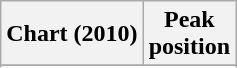<table class="wikitable sortable plainrowheaders">
<tr>
<th scope="col">Chart (2010)</th>
<th scope="col">Peak<br>position</th>
</tr>
<tr>
</tr>
<tr>
</tr>
</table>
